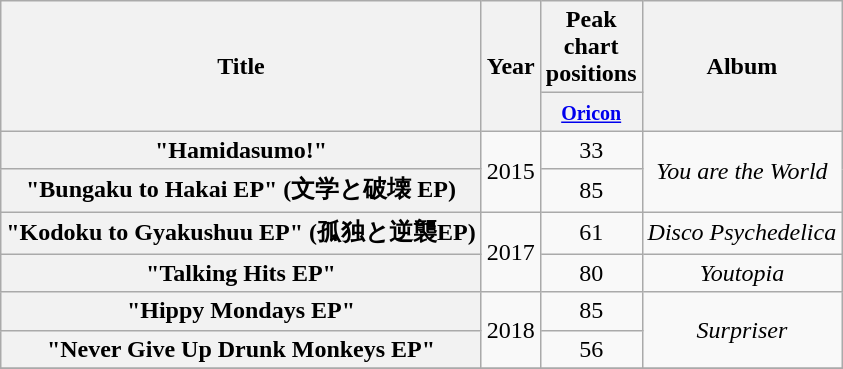<table class="wikitable plainrowheaders" style="text-align:center;">
<tr>
<th scope="col" rowspan="2">Title</th>
<th scope="col" rowspan="2">Year</th>
<th scope="col" colspan="1">Peak <br> chart <br> positions</th>
<th scope="col" rowspan="2">Album</th>
</tr>
<tr>
<th scope="col"><small><a href='#'>Oricon</a></small></th>
</tr>
<tr>
<th scope="row">"Hamidasumo!"</th>
<td rowspan="2">2015</td>
<td>33</td>
<td rowspan="2"><em>You are the World</em></td>
</tr>
<tr>
<th scope="row">"Bungaku to Hakai EP" (文学と破壊 EP)</th>
<td>85</td>
</tr>
<tr>
<th scope="row">"Kodoku to Gyakushuu EP" (孤独と逆襲EP)</th>
<td rowspan="2">2017</td>
<td>61</td>
<td><em>Disco Psychedelica</em></td>
</tr>
<tr>
<th scope="row">"Talking Hits EP"</th>
<td>80</td>
<td><em>Youtopia</em></td>
</tr>
<tr>
<th scope="row">"Hippy Mondays EP"</th>
<td rowspan="2">2018</td>
<td>85</td>
<td rowspan="2"><em>Surpriser</em></td>
</tr>
<tr>
<th scope="row">"Never Give Up Drunk Monkeys EP"</th>
<td>56</td>
</tr>
<tr>
</tr>
</table>
